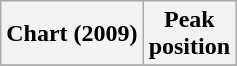<table class="wikitable">
<tr>
<th align="center">Chart (2009)</th>
<th align="center">Peak<br>position</th>
</tr>
<tr>
</tr>
</table>
